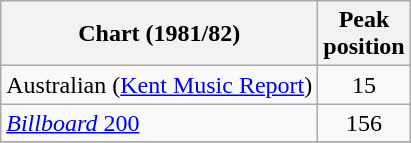<table class="wikitable">
<tr>
<th>Chart (1981/82)</th>
<th>Peak<br>position</th>
</tr>
<tr>
<td>Australian (<a href='#'>Kent Music Report</a>)</td>
<td align="center">15</td>
</tr>
<tr>
<td><a href='#'><em>Billboard</em> 200</a></td>
<td align="center">156</td>
</tr>
<tr>
</tr>
</table>
